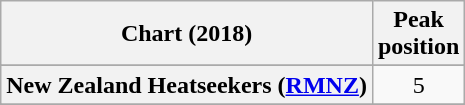<table class="wikitable sortable plainrowheaders" style="text-align:center">
<tr>
<th scope="col">Chart (2018)</th>
<th scope="col">Peak<br> position</th>
</tr>
<tr>
</tr>
<tr>
</tr>
<tr>
</tr>
<tr>
</tr>
<tr>
</tr>
<tr>
<th scope="row">New Zealand Heatseekers (<a href='#'>RMNZ</a>)</th>
<td>5</td>
</tr>
<tr>
</tr>
<tr>
</tr>
<tr>
</tr>
<tr>
</tr>
<tr>
</tr>
</table>
